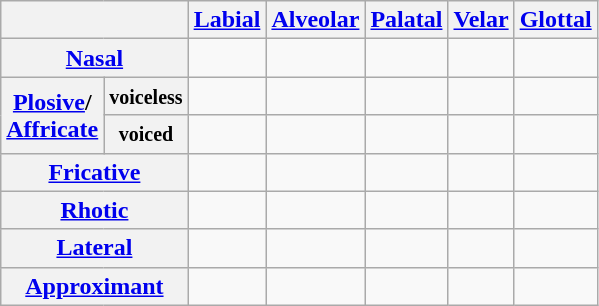<table class="wikitable" style="text-align:center">
<tr>
<th colspan="2"></th>
<th><a href='#'>Labial</a></th>
<th><a href='#'>Alveolar</a></th>
<th><a href='#'>Palatal</a></th>
<th><a href='#'>Velar</a></th>
<th><a href='#'>Glottal</a></th>
</tr>
<tr>
<th colspan="2"><a href='#'>Nasal</a></th>
<td></td>
<td></td>
<td></td>
<td></td>
<td></td>
</tr>
<tr>
<th rowspan="2"><a href='#'>Plosive</a>/<br><a href='#'>Affricate</a></th>
<th><small>voiceless</small></th>
<td></td>
<td></td>
<td></td>
<td></td>
<td></td>
</tr>
<tr>
<th><small>voiced</small></th>
<td></td>
<td></td>
<td></td>
<td></td>
<td></td>
</tr>
<tr>
<th colspan="2"><a href='#'>Fricative</a></th>
<td></td>
<td></td>
<td></td>
<td></td>
<td></td>
</tr>
<tr>
<th colspan="2"><a href='#'>Rhotic</a></th>
<td></td>
<td></td>
<td></td>
<td></td>
<td></td>
</tr>
<tr>
<th colspan="2"><a href='#'>Lateral</a></th>
<td></td>
<td></td>
<td></td>
<td></td>
<td></td>
</tr>
<tr>
<th colspan="2"><a href='#'>Approximant</a></th>
<td></td>
<td></td>
<td></td>
<td></td>
<td></td>
</tr>
</table>
